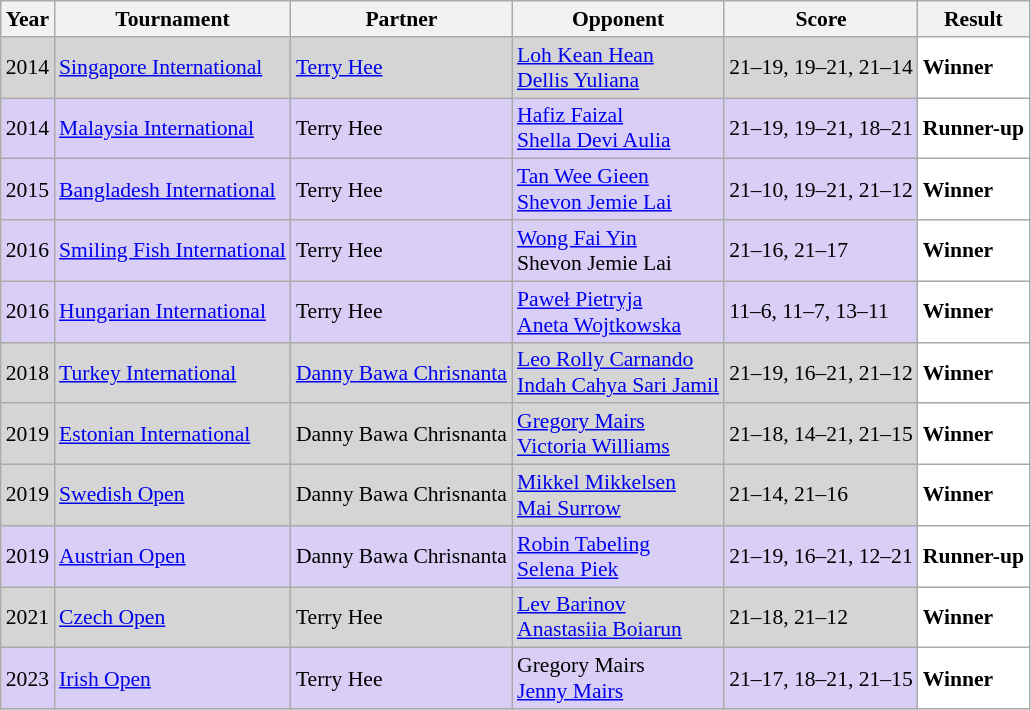<table class="sortable wikitable" style="font-size: 90%;">
<tr>
<th>Year</th>
<th>Tournament</th>
<th>Partner</th>
<th>Opponent</th>
<th>Score</th>
<th>Result</th>
</tr>
<tr style="background:#D5D5D5">
<td align="center">2014</td>
<td align="left"><a href='#'>Singapore International</a></td>
<td align="left"> <a href='#'>Terry Hee</a></td>
<td align="left"> <a href='#'>Loh Kean Hean</a><br> <a href='#'>Dellis Yuliana</a></td>
<td align="left">21–19, 19–21, 21–14</td>
<td style="text-align:left; background:white"> <strong>Winner</strong></td>
</tr>
<tr style="background:#D8CEF6">
<td align="center">2014</td>
<td align="left"><a href='#'>Malaysia International</a></td>
<td align="left"> Terry Hee</td>
<td align="left"> <a href='#'>Hafiz Faizal</a><br> <a href='#'>Shella Devi Aulia</a></td>
<td align="left">21–19, 19–21, 18–21</td>
<td style="text-align:left; background:white"> <strong>Runner-up</strong></td>
</tr>
<tr style="background:#D8CEF6">
<td align="center">2015</td>
<td align="left"><a href='#'>Bangladesh International</a></td>
<td align="left"> Terry Hee</td>
<td align="left"> <a href='#'>Tan Wee Gieen</a><br> <a href='#'>Shevon Jemie Lai</a></td>
<td align="left">21–10, 19–21, 21–12</td>
<td style="text-align:left; background:white"> <strong>Winner</strong></td>
</tr>
<tr style="background:#D8CEF6">
<td align="center">2016</td>
<td align="left"><a href='#'>Smiling Fish International</a></td>
<td align="left"> Terry Hee</td>
<td align="left"> <a href='#'>Wong Fai Yin</a><br> Shevon Jemie Lai</td>
<td align="left">21–16, 21–17</td>
<td style="text-align:left; background:white"> <strong>Winner</strong></td>
</tr>
<tr style="background:#D8CEF6">
<td align="center">2016</td>
<td align="left"><a href='#'>Hungarian International</a></td>
<td align="left"> Terry Hee</td>
<td align="left"> <a href='#'>Paweł Pietryja</a><br> <a href='#'>Aneta Wojtkowska</a></td>
<td align="left">11–6, 11–7, 13–11</td>
<td style="text-align:left; background:white"> <strong>Winner</strong></td>
</tr>
<tr style="background:#D5D5D5">
<td align="center">2018</td>
<td align="left"><a href='#'>Turkey International</a></td>
<td align="left"> <a href='#'>Danny Bawa Chrisnanta</a></td>
<td align="left"> <a href='#'>Leo Rolly Carnando</a><br> <a href='#'>Indah Cahya Sari Jamil</a></td>
<td align="left">21–19, 16–21, 21–12</td>
<td style="text-align:left; background:white"> <strong>Winner</strong></td>
</tr>
<tr style="background:#D5D5D5">
<td align="center">2019</td>
<td align="left"><a href='#'>Estonian International</a></td>
<td align="left"> Danny Bawa Chrisnanta</td>
<td align="left"> <a href='#'>Gregory Mairs</a><br> <a href='#'>Victoria Williams</a></td>
<td align="left">21–18, 14–21, 21–15</td>
<td style="text-align:left; background:white"> <strong>Winner</strong></td>
</tr>
<tr style="background:#D5D5D5">
<td align="center">2019</td>
<td align="left"><a href='#'>Swedish Open</a></td>
<td align="left"> Danny Bawa Chrisnanta</td>
<td align="left"> <a href='#'>Mikkel Mikkelsen</a><br> <a href='#'>Mai Surrow</a></td>
<td align="left">21–14, 21–16</td>
<td style="text-align:left; background:white"> <strong>Winner</strong></td>
</tr>
<tr style="background:#D8CEF6">
<td align="center">2019</td>
<td align="left"><a href='#'>Austrian Open</a></td>
<td align="left"> Danny Bawa Chrisnanta</td>
<td align="left"> <a href='#'>Robin Tabeling</a><br> <a href='#'>Selena Piek</a></td>
<td align="left">21–19, 16–21, 12–21</td>
<td style="text-align:left; background:white"> <strong>Runner-up</strong></td>
</tr>
<tr style="background:#D5D5D5">
<td align="center">2021</td>
<td align="left"><a href='#'>Czech Open</a></td>
<td align="left"> Terry Hee</td>
<td align="left"> <a href='#'>Lev Barinov</a><br> <a href='#'>Anastasiia Boiarun</a></td>
<td align="left">21–18, 21–12</td>
<td style="text-align:left; background:white"> <strong>Winner</strong></td>
</tr>
<tr style="background:#D8CEF6">
<td align="center">2023</td>
<td align="left"><a href='#'>Irish Open</a></td>
<td align="left"> Terry Hee</td>
<td align="left"> Gregory Mairs<br> <a href='#'>Jenny Mairs</a></td>
<td align="left">21–17, 18–21, 21–15</td>
<td style="text-align:left; background:white"> <strong>Winner</strong></td>
</tr>
</table>
